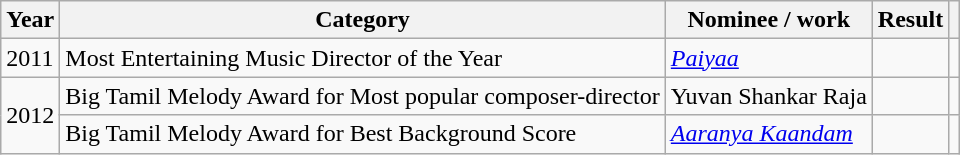<table class="wikitable">
<tr>
<th>Year</th>
<th>Category</th>
<th>Nominee / work</th>
<th>Result</th>
<th></th>
</tr>
<tr>
<td>2011</td>
<td>Most Entertaining Music Director of the Year</td>
<td><em><a href='#'>Paiyaa</a></em></td>
<td></td>
<td></td>
</tr>
<tr>
<td rowspan="2">2012</td>
<td>Big Tamil Melody Award for Most popular composer-director</td>
<td>Yuvan Shankar Raja</td>
<td></td>
<td></td>
</tr>
<tr>
<td>Big Tamil Melody Award for Best Background Score</td>
<td><em><a href='#'>Aaranya Kaandam</a></em></td>
<td></td>
<td></td>
</tr>
</table>
